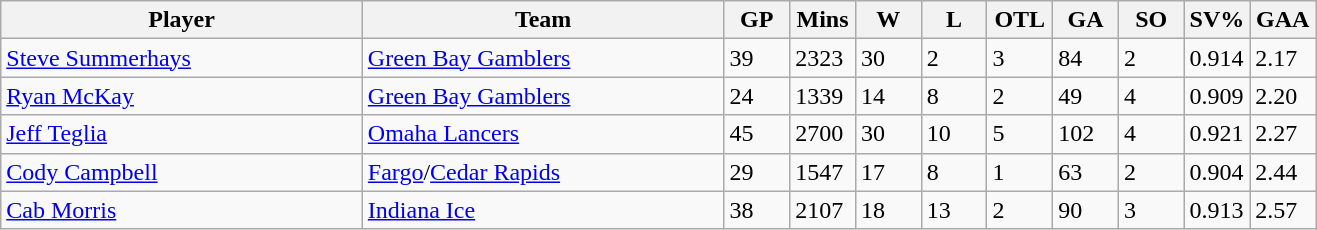<table class="wikitable">
<tr>
<th bgcolor="#DDDDFF" width="27.5%">Player</th>
<th bgcolor="#DDDDFF" width="27.5%">Team</th>
<th bgcolor="#DDDDFF" width="5%">GP</th>
<th bgcolor="#DDDDFF" width="5%">Mins</th>
<th bgcolor="#DDDDFF" width="5%">W</th>
<th bgcolor="#DDDDFF" width="5%">L</th>
<th bgcolor="#DDDDFF" width="5%">OTL</th>
<th bgcolor="#DDDDFF" width="5%">GA</th>
<th bgcolor="#DDDDFF" width="5%">SO</th>
<th bgcolor="#DDDDFF" width="5%">SV%</th>
<th bgcolor="#DDDDFF" width="5%">GAA</th>
</tr>
<tr>
<td><a href='#'>Steve Summerhays</a></td>
<td><a href='#'>Green Bay Gamblers</a></td>
<td>39</td>
<td>2323</td>
<td>30</td>
<td>2</td>
<td>3</td>
<td>84</td>
<td>2</td>
<td>0.914</td>
<td>2.17</td>
</tr>
<tr>
<td><a href='#'>Ryan McKay</a></td>
<td><a href='#'>Green Bay Gamblers</a></td>
<td>24</td>
<td>1339</td>
<td>14</td>
<td>8</td>
<td>2</td>
<td>49</td>
<td>4</td>
<td>0.909</td>
<td>2.20</td>
</tr>
<tr>
<td><a href='#'>Jeff Teglia</a></td>
<td><a href='#'>Omaha Lancers</a></td>
<td>45</td>
<td>2700</td>
<td>30</td>
<td>10</td>
<td>5</td>
<td>102</td>
<td>4</td>
<td>0.921</td>
<td>2.27</td>
</tr>
<tr>
<td><a href='#'>Cody Campbell</a></td>
<td><a href='#'>Fargo</a>/<a href='#'>Cedar Rapids</a></td>
<td>29</td>
<td>1547</td>
<td>17</td>
<td>8</td>
<td>1</td>
<td>63</td>
<td>2</td>
<td>0.904</td>
<td>2.44</td>
</tr>
<tr>
<td><a href='#'>Cab Morris</a></td>
<td><a href='#'>Indiana Ice</a></td>
<td>38</td>
<td>2107</td>
<td>18</td>
<td>13</td>
<td>2</td>
<td>90</td>
<td>3</td>
<td>0.913</td>
<td>2.57</td>
</tr>
</table>
